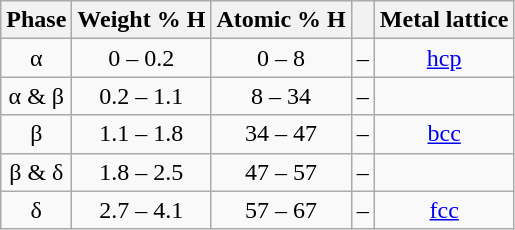<table class="wikitable" style="text-align:center">
<tr>
<th>Phase</th>
<th>Weight % H</th>
<th>Atomic % H</th>
<th></th>
<th>Metal lattice</th>
</tr>
<tr>
<td>α</td>
<td>0 – 0.2</td>
<td>0 – 8</td>
<td> – </td>
<td><a href='#'>hcp</a></td>
</tr>
<tr>
<td>α & β</td>
<td>0.2 – 1.1</td>
<td>8 – 34</td>
<td> – </td>
<td></td>
</tr>
<tr>
<td>β</td>
<td>1.1 – 1.8</td>
<td>34 – 47</td>
<td> – </td>
<td><a href='#'>bcc</a></td>
</tr>
<tr>
<td>β & δ</td>
<td>1.8 – 2.5</td>
<td>47 – 57</td>
<td> – </td>
<td></td>
</tr>
<tr>
<td>δ</td>
<td>2.7 – 4.1</td>
<td>57 – 67</td>
<td> – </td>
<td><a href='#'>fcc</a></td>
</tr>
</table>
